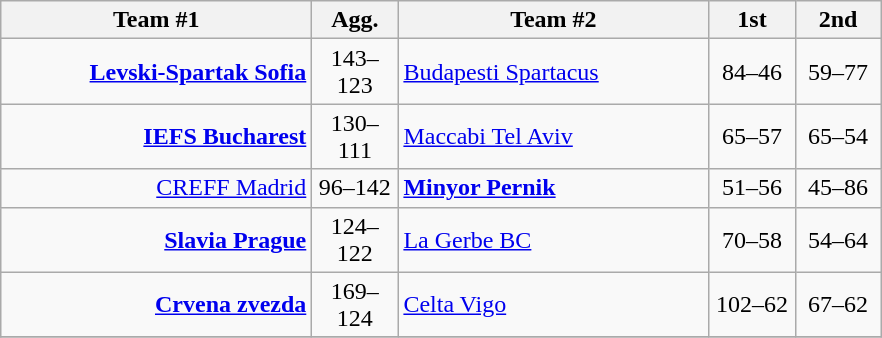<table class=wikitable style="text-align:center">
<tr>
<th width=200>Team #1</th>
<th width=50>Agg.</th>
<th width=200>Team #2</th>
<th width=50>1st</th>
<th width=50>2nd</th>
</tr>
<tr>
<td align=right><strong><a href='#'>Levski-Spartak Sofia</a></strong> </td>
<td>143–123</td>
<td align=left> <a href='#'>Budapesti Spartacus</a></td>
<td align=center>84–46</td>
<td align=center>59–77</td>
</tr>
<tr>
<td align=right><strong><a href='#'>IEFS Bucharest</a></strong> </td>
<td>130–111</td>
<td align=left> <a href='#'>Maccabi Tel Aviv</a></td>
<td align=center>65–57</td>
<td align=center>65–54</td>
</tr>
<tr>
<td align=right><a href='#'>CREFF Madrid</a> </td>
<td>96–142</td>
<td align=left> <strong><a href='#'>Minyor Pernik</a></strong></td>
<td align=center>51–56</td>
<td align=center>45–86</td>
</tr>
<tr>
<td align=right><strong><a href='#'>Slavia Prague</a></strong> </td>
<td>124–122</td>
<td align=left> <a href='#'>La Gerbe BC</a></td>
<td align=center>70–58</td>
<td align=center>54–64</td>
</tr>
<tr>
<td align=right><strong><a href='#'>Crvena zvezda</a></strong> </td>
<td>169–124</td>
<td align=left> <a href='#'>Celta Vigo</a></td>
<td align=center>102–62</td>
<td align=center>67–62</td>
</tr>
<tr>
</tr>
</table>
